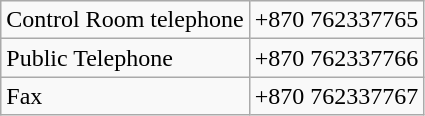<table class="wikitable" border=1>
<tr>
<td>Control Room telephone</td>
<td>+870 762337765</td>
</tr>
<tr>
<td>Public Telephone</td>
<td>+870 762337766</td>
</tr>
<tr>
<td>Fax</td>
<td>+870 762337767</td>
</tr>
</table>
